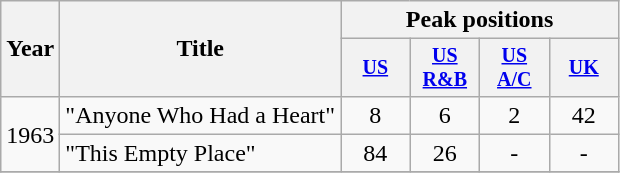<table class="wikitable" style="text-align:center;">
<tr>
<th rowspan="2">Year</th>
<th rowspan="2">Title</th>
<th colspan="4">Peak positions</th>
</tr>
<tr style="font-size:smaller;">
<th width="40"><a href='#'>US</a><br></th>
<th width="40"><a href='#'>US<br>R&B</a><br></th>
<th width="40"><a href='#'>US<br>A/C</a><br></th>
<th width="40"><a href='#'>UK</a><br></th>
</tr>
<tr>
<td rowspan="2">1963</td>
<td align="left">"Anyone Who Had a Heart"</td>
<td>8</td>
<td>6</td>
<td>2</td>
<td>42</td>
</tr>
<tr>
<td align="left">"This Empty Place"</td>
<td>84</td>
<td>26</td>
<td>-</td>
<td>-</td>
</tr>
<tr>
</tr>
</table>
